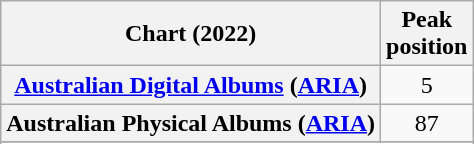<table class="wikitable sortable plainrowheaders" style="text-align:center">
<tr>
<th scope="col">Chart (2022)</th>
<th scope="col">Peak<br>position</th>
</tr>
<tr>
<th scope="row"><a href='#'>Australian Digital Albums</a> (<a href='#'>ARIA</a>)</th>
<td>5</td>
</tr>
<tr>
<th scope="row">Australian Physical Albums (<a href='#'>ARIA</a>)</th>
<td>87</td>
</tr>
<tr>
</tr>
<tr>
</tr>
<tr>
</tr>
<tr>
</tr>
<tr>
</tr>
</table>
